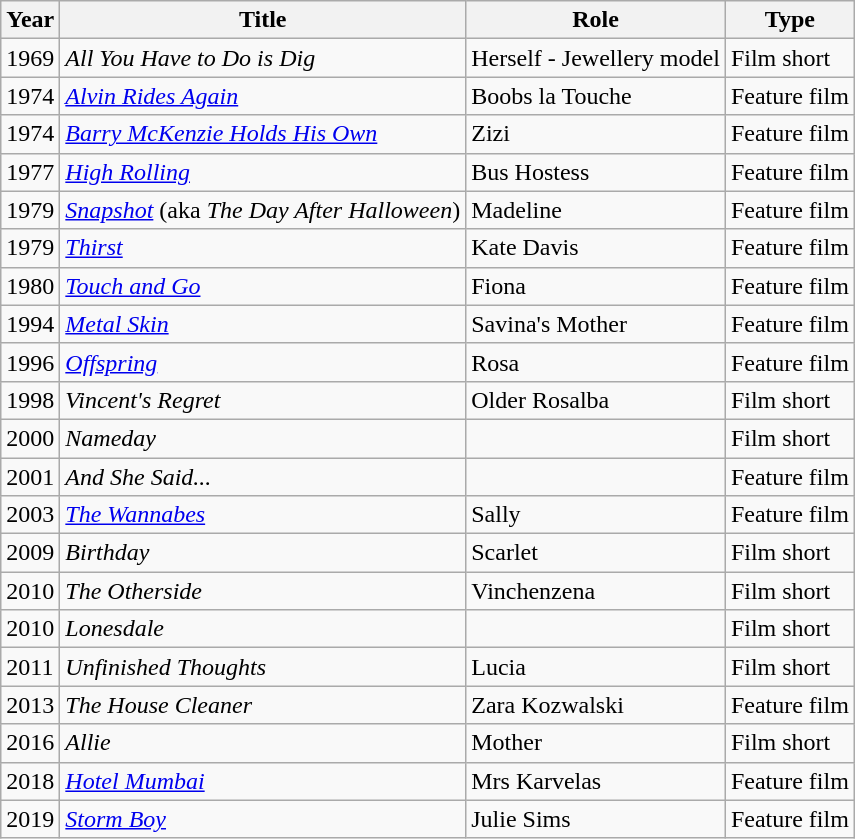<table class="wikitable">
<tr>
<th>Year</th>
<th>Title</th>
<th>Role</th>
<th>Type</th>
</tr>
<tr>
<td>1969</td>
<td><em>All You Have to Do is Dig</em></td>
<td>Herself - Jewellery model</td>
<td>Film short</td>
</tr>
<tr>
<td>1974</td>
<td><em><a href='#'>Alvin Rides Again</a></em></td>
<td>Boobs la Touche</td>
<td>Feature film</td>
</tr>
<tr>
<td>1974</td>
<td><em><a href='#'>Barry McKenzie Holds His Own</a></em></td>
<td>Zizi</td>
<td>Feature film</td>
</tr>
<tr>
<td>1977</td>
<td><em><a href='#'>High Rolling</a></em></td>
<td>Bus Hostess</td>
<td>Feature film</td>
</tr>
<tr>
<td>1979</td>
<td><em><a href='#'>Snapshot</a></em> (aka <em>The Day After Halloween</em>)</td>
<td>Madeline</td>
<td>Feature film</td>
</tr>
<tr>
<td>1979</td>
<td><em><a href='#'>Thirst</a></em></td>
<td>Kate Davis</td>
<td>Feature film</td>
</tr>
<tr>
<td>1980</td>
<td><em><a href='#'>Touch and Go</a></em></td>
<td>Fiona</td>
<td>Feature film</td>
</tr>
<tr>
<td>1994</td>
<td><em><a href='#'>Metal Skin</a></em></td>
<td>Savina's Mother</td>
<td>Feature film</td>
</tr>
<tr>
<td>1996</td>
<td><em><a href='#'>Offspring</a></em></td>
<td>Rosa</td>
<td>Feature film</td>
</tr>
<tr>
<td>1998</td>
<td><em>Vincent's Regret</em></td>
<td>Older Rosalba</td>
<td>Film short</td>
</tr>
<tr>
<td>2000</td>
<td><em>Nameday</em></td>
<td></td>
<td>Film short</td>
</tr>
<tr>
<td>2001</td>
<td><em>And She Said...</em></td>
<td></td>
<td>Feature film</td>
</tr>
<tr>
<td>2003</td>
<td><em><a href='#'>The Wannabes</a></em></td>
<td>Sally</td>
<td>Feature film</td>
</tr>
<tr>
<td>2009</td>
<td><em>Birthday</em></td>
<td>Scarlet</td>
<td>Film short</td>
</tr>
<tr>
<td>2010</td>
<td><em>The Otherside</em></td>
<td>Vinchenzena</td>
<td>Film short</td>
</tr>
<tr>
<td>2010</td>
<td><em>Lonesdale</em></td>
<td></td>
<td>Film short</td>
</tr>
<tr>
<td>2011</td>
<td><em>Unfinished Thoughts</em></td>
<td>Lucia</td>
<td>Film short</td>
</tr>
<tr>
<td>2013</td>
<td><em>The House Cleaner</em></td>
<td>Zara Kozwalski</td>
<td>Feature film</td>
</tr>
<tr>
<td>2016</td>
<td><em>Allie</em></td>
<td>Mother</td>
<td>Film short</td>
</tr>
<tr>
<td>2018</td>
<td><em><a href='#'>Hotel Mumbai</a></em></td>
<td>Mrs Karvelas</td>
<td>Feature film</td>
</tr>
<tr>
<td>2019</td>
<td><em><a href='#'>Storm Boy</a></em></td>
<td>Julie Sims</td>
<td>Feature film</td>
</tr>
</table>
